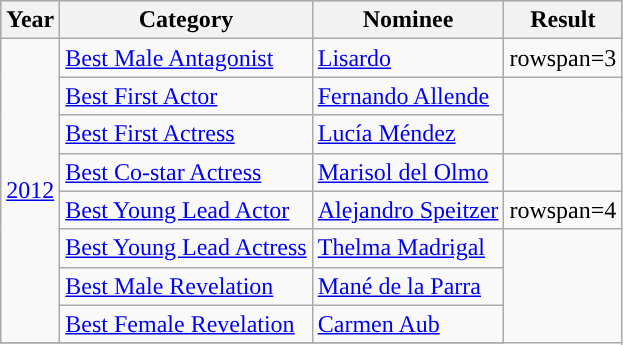<table class="wikitable">
<tr style="background:#b0c4de;">
<th>Year</th>
<th>Category</th>
<th>Nominee</th>
<th>Result</th>
</tr>
<tr>
<td rowspan=8><a href='#'>2012</a></td>
<td><a href='#'>Best Male Antagonist</a></td>
<td><a href='#'>Lisardo</a></td>
<td>rowspan=3 </td>
</tr>
<tr>
<td><a href='#'>Best First Actor</a></td>
<td><a href='#'>Fernando Allende</a></td>
</tr>
<tr>
<td><a href='#'>Best First Actress</a></td>
<td><a href='#'>Lucía Méndez</a></td>
</tr>
<tr>
<td><a href='#'>Best Co-star Actress</a></td>
<td><a href='#'>Marisol del Olmo</a></td>
<td></td>
</tr>
<tr>
<td><a href='#'>Best Young Lead Actor</a></td>
<td><a href='#'>Alejandro Speitzer</a></td>
<td>rowspan=4 </td>
</tr>
<tr>
<td><a href='#'>Best Young Lead Actress</a></td>
<td><a href='#'>Thelma Madrigal</a></td>
</tr>
<tr>
<td><a href='#'>Best Male Revelation</a></td>
<td><a href='#'>Mané de la Parra</a></td>
</tr>
<tr>
<td><a href='#'>Best Female Revelation</a></td>
<td><a href='#'>Carmen Aub</a></td>
</tr>
<tr>
</tr>
</table>
